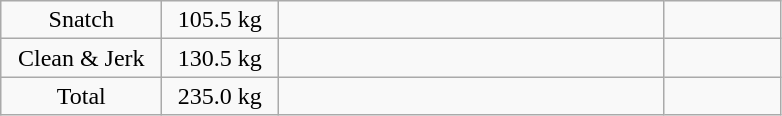<table class = "wikitable" style="text-align:center;">
<tr>
<td width=100>Snatch</td>
<td width=70>105.5 kg</td>
<td width=250 align=left></td>
<td width=70></td>
</tr>
<tr>
<td>Clean & Jerk</td>
<td>130.5 kg</td>
<td align=left></td>
<td></td>
</tr>
<tr>
<td>Total</td>
<td>235.0 kg</td>
<td align=left></td>
<td></td>
</tr>
</table>
